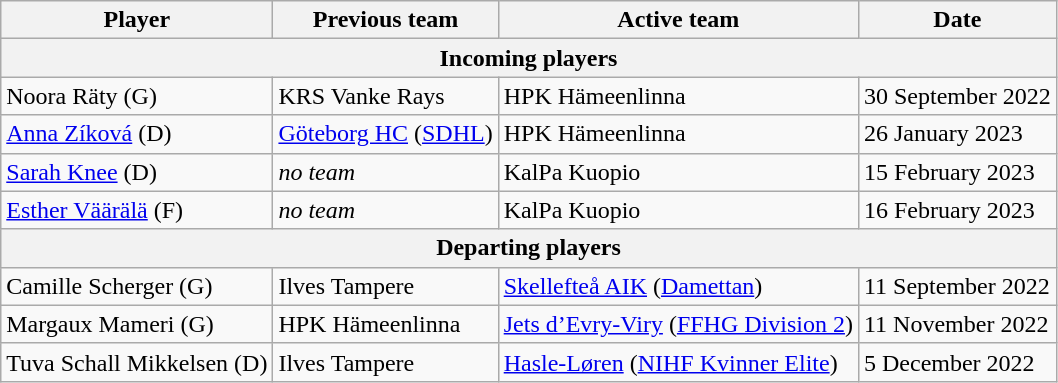<table class="wikitable" width="" 85%">
<tr>
<th>Player</th>
<th>Previous team</th>
<th>Active team</th>
<th>Date</th>
</tr>
<tr>
<th colspan="4">Incoming players</th>
</tr>
<tr>
<td>Noora Räty (G)</td>
<td>KRS Vanke Rays</td>
<td>HPK Hämeenlinna</td>
<td>30 September 2022</td>
</tr>
<tr>
<td><a href='#'>Anna Zíková</a> (D)</td>
<td><a href='#'>Göteborg HC</a> (<a href='#'>SDHL</a>)</td>
<td>HPK Hämeenlinna</td>
<td>26 January 2023</td>
</tr>
<tr>
<td><a href='#'>Sarah Knee</a> (D)</td>
<td><em>no team</em></td>
<td>KalPa Kuopio</td>
<td>15 February 2023</td>
</tr>
<tr>
<td><a href='#'>Esther Väärälä</a> (F)</td>
<td><em>no team</em></td>
<td>KalPa Kuopio</td>
<td>16 February 2023</td>
</tr>
<tr>
<th colspan="4">Departing players</th>
</tr>
<tr>
<td>Camille Scherger (G)</td>
<td>Ilves Tampere</td>
<td><a href='#'>Skellefteå AIK</a> (<a href='#'>Damettan</a>)</td>
<td>11 September 2022</td>
</tr>
<tr>
<td>Margaux Mameri (G)</td>
<td>HPK Hämeenlinna</td>
<td><a href='#'>Jets d’Evry-Viry</a> (<a href='#'>FFHG Division 2</a>)</td>
<td>11 November 2022</td>
</tr>
<tr>
<td>Tuva Schall Mikkelsen (D)</td>
<td>Ilves Tampere</td>
<td><a href='#'>Hasle-Løren</a> (<a href='#'>NIHF Kvinner Elite</a>)</td>
<td>5 December 2022</td>
</tr>
</table>
